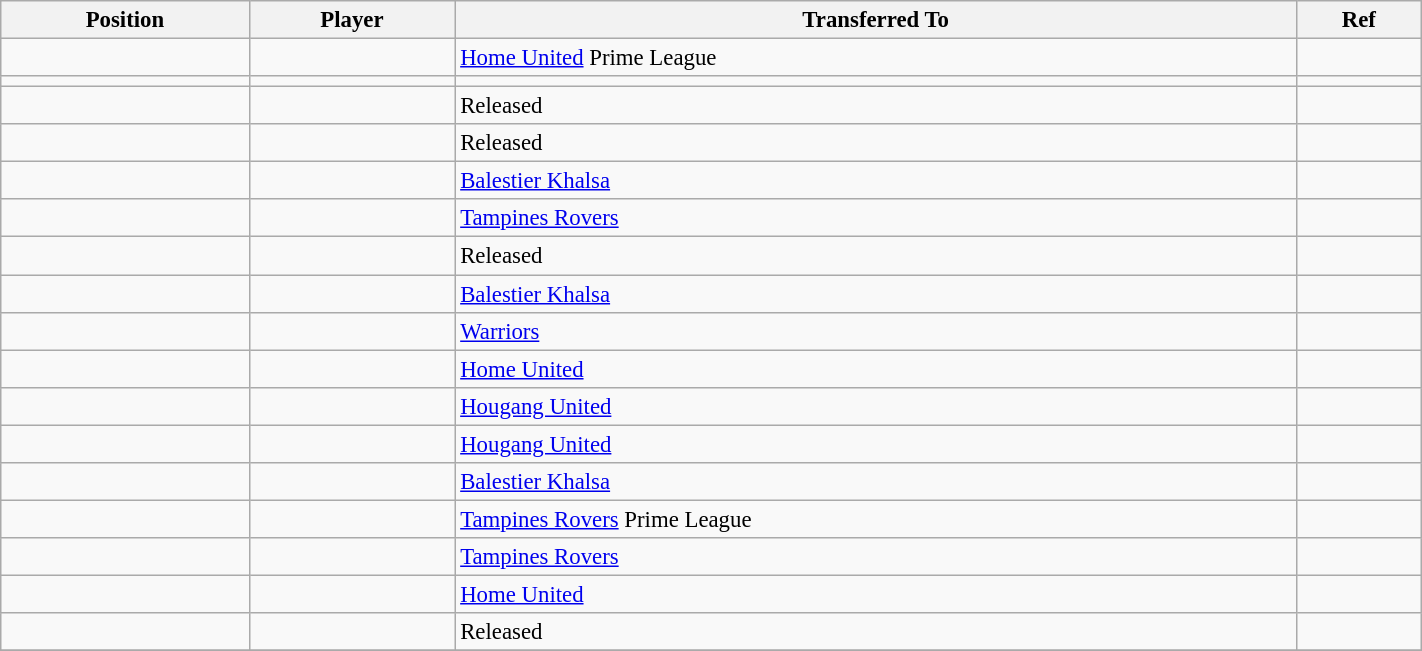<table class="wikitable sortable" style="width:75%; text-align:center; font-size:95%; text-align:left;">
<tr>
<th><strong>Position</strong></th>
<th><strong>Player</strong></th>
<th><strong>Transferred To</strong></th>
<th><strong>Ref</strong></th>
</tr>
<tr>
<td></td>
<td></td>
<td> <a href='#'>Home United</a> Prime League</td>
<td></td>
</tr>
<tr>
<td></td>
<td></td>
<td></td>
<td></td>
</tr>
<tr>
<td></td>
<td></td>
<td>Released</td>
<td></td>
</tr>
<tr>
<td></td>
<td></td>
<td>Released</td>
<td></td>
</tr>
<tr>
<td></td>
<td></td>
<td> <a href='#'>Balestier Khalsa</a></td>
<td></td>
</tr>
<tr>
<td></td>
<td></td>
<td> <a href='#'>Tampines Rovers</a></td>
<td></td>
</tr>
<tr>
<td></td>
<td></td>
<td>Released</td>
<td></td>
</tr>
<tr>
<td></td>
<td></td>
<td> <a href='#'>Balestier Khalsa</a></td>
<td></td>
</tr>
<tr>
<td></td>
<td></td>
<td> <a href='#'>Warriors</a></td>
<td></td>
</tr>
<tr>
<td></td>
<td></td>
<td> <a href='#'>Home United</a></td>
<td></td>
</tr>
<tr>
<td></td>
<td></td>
<td> <a href='#'>Hougang United</a></td>
<td></td>
</tr>
<tr>
<td></td>
<td></td>
<td> <a href='#'>Hougang United</a></td>
<td></td>
</tr>
<tr>
<td></td>
<td></td>
<td> <a href='#'>Balestier Khalsa</a></td>
<td></td>
</tr>
<tr>
<td></td>
<td></td>
<td> <a href='#'>Tampines Rovers</a> Prime League</td>
<td></td>
</tr>
<tr>
<td></td>
<td></td>
<td> <a href='#'>Tampines Rovers</a></td>
<td></td>
</tr>
<tr>
<td></td>
<td></td>
<td> <a href='#'>Home United</a></td>
<td></td>
</tr>
<tr>
<td></td>
<td></td>
<td>Released</td>
<td></td>
</tr>
<tr>
</tr>
</table>
